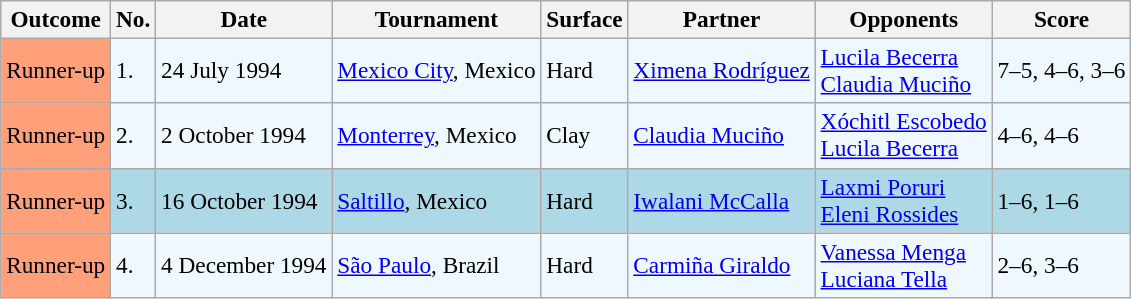<table class="sortable wikitable" style=font-size:97%>
<tr>
<th>Outcome</th>
<th>No.</th>
<th>Date</th>
<th>Tournament</th>
<th>Surface</th>
<th>Partner</th>
<th>Opponents</th>
<th>Score</th>
</tr>
<tr style="background:#f0f8ff;">
<td style="background:#ffa07a;">Runner-up</td>
<td>1.</td>
<td>24 July 1994</td>
<td><a href='#'>Mexico City</a>, Mexico</td>
<td>Hard</td>
<td> <a href='#'>Ximena Rodríguez</a></td>
<td> <a href='#'>Lucila Becerra</a> <br>  <a href='#'>Claudia Muciño</a></td>
<td>7–5, 4–6, 3–6</td>
</tr>
<tr style="background:#f0f8ff;">
<td style="background:#ffa07a;">Runner-up</td>
<td>2.</td>
<td>2 October 1994</td>
<td><a href='#'>Monterrey</a>, Mexico</td>
<td>Clay</td>
<td> <a href='#'>Claudia Muciño</a></td>
<td> <a href='#'>Xóchitl Escobedo</a> <br>  <a href='#'>Lucila Becerra</a></td>
<td>4–6, 4–6</td>
</tr>
<tr bgcolor="lightblue">
<td style="background:#ffa07a;">Runner-up</td>
<td>3.</td>
<td>16 October 1994</td>
<td><a href='#'>Saltillo</a>, Mexico</td>
<td>Hard</td>
<td> <a href='#'>Iwalani McCalla</a></td>
<td> <a href='#'>Laxmi Poruri</a> <br>  <a href='#'>Eleni Rossides</a></td>
<td>1–6, 1–6</td>
</tr>
<tr style="background:#f0f8ff;">
<td style="background:#ffa07a;">Runner-up</td>
<td>4.</td>
<td>4 December 1994</td>
<td><a href='#'>São Paulo</a>, Brazil</td>
<td>Hard</td>
<td> <a href='#'>Carmiña Giraldo</a></td>
<td> <a href='#'>Vanessa Menga</a> <br>  <a href='#'>Luciana Tella</a></td>
<td>2–6, 3–6</td>
</tr>
</table>
